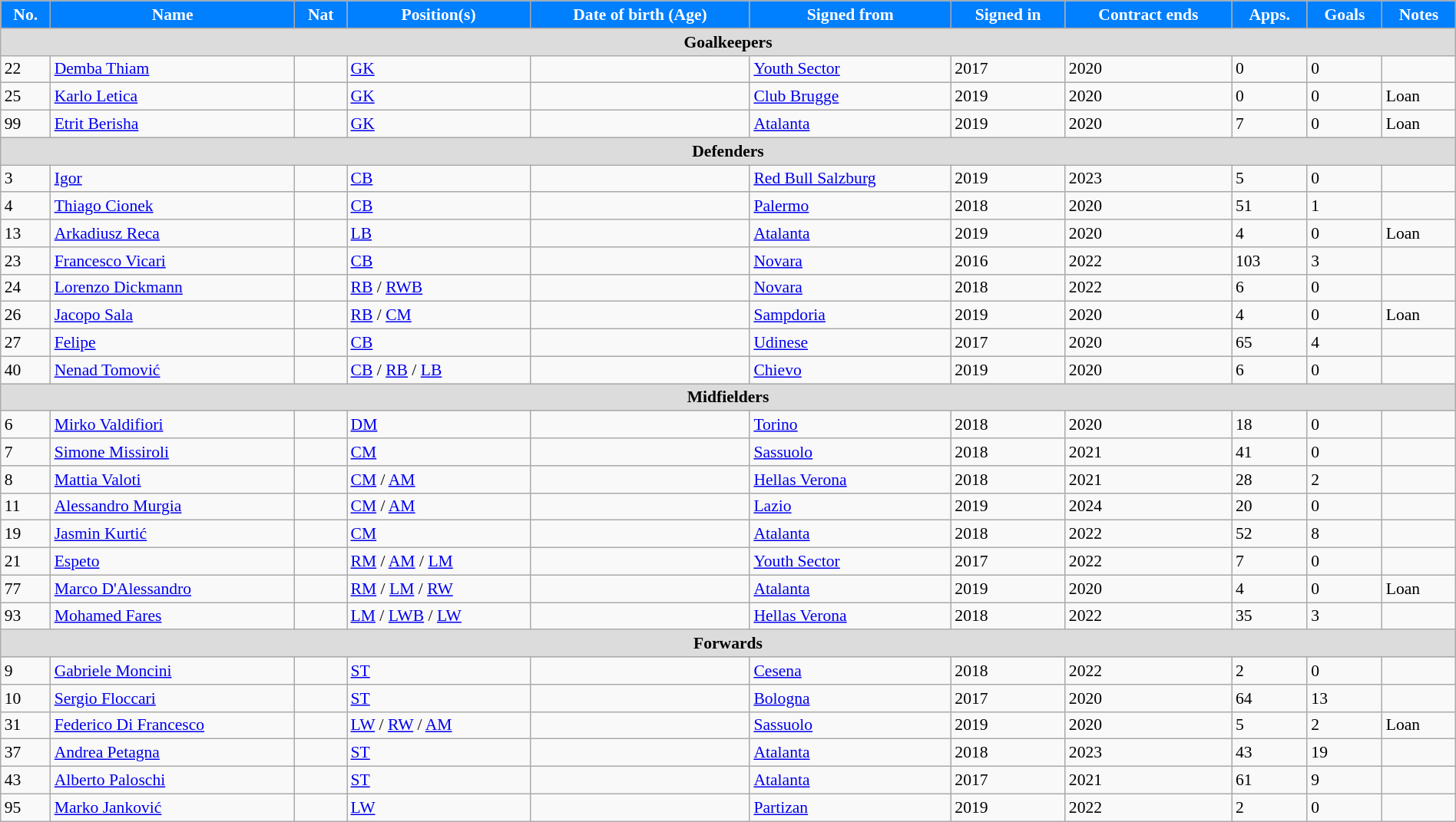<table class="wikitable" style="text-align:left; font-size:90%; width:100%;">
<tr>
<th style="background:#007FFF; color:white; text-align:center;">No.</th>
<th style="background:#007FFF; color:white; text-align:center;">Name</th>
<th style="background:#007FFF; color:white; text-align:center;">Nat</th>
<th style="background:#007FFF; color:white; text-align:center;">Position(s)</th>
<th style="background:#007FFF; color:white; text-align:center;">Date of birth (Age)</th>
<th style="background:#007FFF; color:white; text-align:center;">Signed from</th>
<th style="background:#007FFF; color:white; text-align:center;">Signed in</th>
<th style="background:#007FFF; color:white; text-align:center;">Contract ends</th>
<th style="background:#007FFF; color:white; text-align:center;">Apps.</th>
<th style="background:#007FFF; color:white; text-align:center;">Goals</th>
<th style="background:#007FFF; color:white; text-align:center;">Notes</th>
</tr>
<tr>
<th colspan=11 style="background:#DCDCDC; text-align:center">Goalkeepers</th>
</tr>
<tr>
<td>22</td>
<td><a href='#'>Demba Thiam</a></td>
<td></td>
<td><a href='#'>GK</a></td>
<td></td>
<td> <a href='#'>Youth Sector</a></td>
<td>2017</td>
<td>2020</td>
<td>0</td>
<td>0</td>
<td></td>
</tr>
<tr>
<td>25</td>
<td><a href='#'>Karlo Letica</a></td>
<td></td>
<td><a href='#'>GK</a></td>
<td></td>
<td> <a href='#'>Club Brugge</a></td>
<td>2019</td>
<td>2020</td>
<td>0</td>
<td>0</td>
<td>Loan</td>
</tr>
<tr>
<td>99</td>
<td><a href='#'>Etrit Berisha</a></td>
<td></td>
<td><a href='#'>GK</a></td>
<td></td>
<td> <a href='#'>Atalanta</a></td>
<td>2019</td>
<td>2020</td>
<td>7</td>
<td>0</td>
<td>Loan</td>
</tr>
<tr>
<th colspan=11 style="background:#DCDCDC; text-align:center">Defenders</th>
</tr>
<tr>
<td>3</td>
<td><a href='#'>Igor</a></td>
<td></td>
<td><a href='#'>CB</a></td>
<td></td>
<td> <a href='#'>Red Bull Salzburg</a></td>
<td>2019</td>
<td>2023</td>
<td>5</td>
<td>0</td>
<td></td>
</tr>
<tr>
<td>4</td>
<td><a href='#'>Thiago Cionek</a></td>
<td></td>
<td><a href='#'>CB</a></td>
<td></td>
<td> <a href='#'>Palermo</a></td>
<td>2018</td>
<td>2020</td>
<td>51</td>
<td>1</td>
<td></td>
</tr>
<tr>
<td>13</td>
<td><a href='#'>Arkadiusz Reca</a></td>
<td></td>
<td><a href='#'>LB</a></td>
<td></td>
<td> <a href='#'>Atalanta</a></td>
<td>2019</td>
<td>2020</td>
<td>4</td>
<td>0</td>
<td>Loan</td>
</tr>
<tr>
<td>23</td>
<td><a href='#'>Francesco Vicari</a></td>
<td></td>
<td><a href='#'>CB</a></td>
<td></td>
<td> <a href='#'>Novara</a></td>
<td>2016</td>
<td>2022</td>
<td>103</td>
<td>3</td>
<td></td>
</tr>
<tr>
<td>24</td>
<td><a href='#'>Lorenzo Dickmann</a></td>
<td></td>
<td><a href='#'>RB</a> / <a href='#'>RWB</a></td>
<td></td>
<td> <a href='#'>Novara</a></td>
<td>2018</td>
<td>2022</td>
<td>6</td>
<td>0</td>
<td></td>
</tr>
<tr>
<td>26</td>
<td><a href='#'>Jacopo Sala</a></td>
<td></td>
<td><a href='#'>RB</a> / <a href='#'>CM</a></td>
<td></td>
<td> <a href='#'>Sampdoria</a></td>
<td>2019</td>
<td>2020</td>
<td>4</td>
<td>0</td>
<td>Loan</td>
</tr>
<tr>
<td>27</td>
<td><a href='#'>Felipe</a></td>
<td></td>
<td><a href='#'>CB</a></td>
<td></td>
<td> <a href='#'>Udinese</a></td>
<td>2017</td>
<td>2020</td>
<td>65</td>
<td>4</td>
<td></td>
</tr>
<tr>
<td>40</td>
<td><a href='#'>Nenad Tomović</a></td>
<td></td>
<td><a href='#'>CB</a> / <a href='#'>RB</a> / <a href='#'>LB</a></td>
<td></td>
<td> <a href='#'>Chievo</a></td>
<td>2019</td>
<td>2020</td>
<td>6</td>
<td>0</td>
<td></td>
</tr>
<tr>
<th colspan=11 style="background:#DCDCDC; text-align:center">Midfielders</th>
</tr>
<tr>
<td>6</td>
<td><a href='#'>Mirko Valdifiori</a></td>
<td></td>
<td><a href='#'>DM</a></td>
<td></td>
<td> <a href='#'>Torino</a></td>
<td>2018</td>
<td>2020</td>
<td>18</td>
<td>0</td>
<td></td>
</tr>
<tr>
<td>7</td>
<td><a href='#'>Simone Missiroli</a></td>
<td></td>
<td><a href='#'>CM</a></td>
<td></td>
<td> <a href='#'>Sassuolo</a></td>
<td>2018</td>
<td>2021</td>
<td>41</td>
<td>0</td>
<td></td>
</tr>
<tr>
<td>8</td>
<td><a href='#'>Mattia Valoti</a></td>
<td></td>
<td><a href='#'>CM</a> / <a href='#'>AM</a></td>
<td></td>
<td> <a href='#'>Hellas Verona</a></td>
<td>2018</td>
<td>2021</td>
<td>28</td>
<td>2</td>
<td></td>
</tr>
<tr>
<td>11</td>
<td><a href='#'>Alessandro Murgia</a></td>
<td></td>
<td><a href='#'>CM</a> / <a href='#'>AM</a></td>
<td></td>
<td> <a href='#'>Lazio</a></td>
<td>2019</td>
<td>2024</td>
<td>20</td>
<td>0</td>
<td></td>
</tr>
<tr>
<td>19</td>
<td><a href='#'>Jasmin Kurtić</a></td>
<td></td>
<td><a href='#'>CM</a></td>
<td></td>
<td> <a href='#'>Atalanta</a></td>
<td>2018</td>
<td>2022</td>
<td>52</td>
<td>8</td>
<td></td>
</tr>
<tr>
<td>21</td>
<td><a href='#'>Espeto</a></td>
<td></td>
<td><a href='#'>RM</a> / <a href='#'>AM</a> / <a href='#'>LM</a></td>
<td></td>
<td> <a href='#'>Youth Sector</a></td>
<td>2017</td>
<td>2022</td>
<td>7</td>
<td>0</td>
<td></td>
</tr>
<tr>
<td>77</td>
<td><a href='#'>Marco D'Alessandro</a></td>
<td></td>
<td><a href='#'>RM</a> / <a href='#'>LM</a> / <a href='#'>RW</a></td>
<td></td>
<td> <a href='#'>Atalanta</a></td>
<td>2019</td>
<td>2020</td>
<td>4</td>
<td>0</td>
<td>Loan</td>
</tr>
<tr>
<td>93</td>
<td><a href='#'>Mohamed Fares</a></td>
<td></td>
<td><a href='#'>LM</a> / <a href='#'>LWB</a> / <a href='#'>LW</a></td>
<td></td>
<td> <a href='#'>Hellas Verona</a></td>
<td>2018</td>
<td>2022</td>
<td>35</td>
<td>3</td>
<td></td>
</tr>
<tr>
<th colspan=11 style="background:#DCDCDC; text-align:center">Forwards</th>
</tr>
<tr>
<td>9</td>
<td><a href='#'>Gabriele Moncini</a></td>
<td></td>
<td><a href='#'>ST</a></td>
<td></td>
<td> <a href='#'>Cesena</a></td>
<td>2018</td>
<td>2022</td>
<td>2</td>
<td>0</td>
<td></td>
</tr>
<tr>
<td>10</td>
<td><a href='#'>Sergio Floccari</a></td>
<td></td>
<td><a href='#'>ST</a></td>
<td></td>
<td> <a href='#'>Bologna</a></td>
<td>2017</td>
<td>2020</td>
<td>64</td>
<td>13</td>
<td></td>
</tr>
<tr>
<td>31</td>
<td><a href='#'>Federico Di Francesco</a></td>
<td></td>
<td><a href='#'>LW</a> / <a href='#'>RW</a> / <a href='#'>AM</a></td>
<td></td>
<td> <a href='#'>Sassuolo</a></td>
<td>2019</td>
<td>2020</td>
<td>5</td>
<td>2</td>
<td>Loan</td>
</tr>
<tr>
<td>37</td>
<td><a href='#'>Andrea Petagna</a></td>
<td></td>
<td><a href='#'>ST</a></td>
<td></td>
<td> <a href='#'>Atalanta</a></td>
<td>2018</td>
<td>2023</td>
<td>43</td>
<td>19</td>
<td></td>
</tr>
<tr>
<td>43</td>
<td><a href='#'>Alberto Paloschi</a></td>
<td></td>
<td><a href='#'>ST</a></td>
<td></td>
<td> <a href='#'>Atalanta</a></td>
<td>2017</td>
<td>2021</td>
<td>61</td>
<td>9</td>
<td></td>
</tr>
<tr>
<td>95</td>
<td><a href='#'>Marko Janković</a></td>
<td></td>
<td><a href='#'>LW</a></td>
<td></td>
<td> <a href='#'>Partizan</a></td>
<td>2019</td>
<td>2022</td>
<td>2</td>
<td>0</td>
<td></td>
</tr>
</table>
